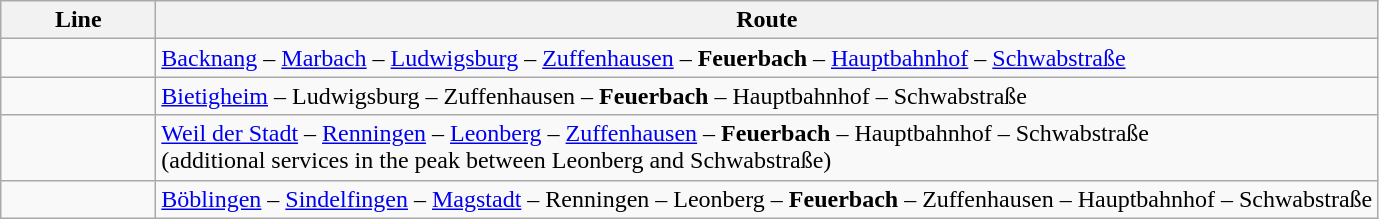<table class="wikitable">
<tr>
<th style="width:6em">Line</th>
<th>Route</th>
</tr>
<tr>
<td align="center"></td>
<td><a href='#'>Backnang</a> – <a href='#'>Marbach</a> – <a href='#'>Ludwigsburg</a> – <a href='#'>Zuffenhausen</a> – <strong>Feuerbach</strong> – <a href='#'>Hauptbahnhof</a> – <a href='#'>Schwabstraße</a></td>
</tr>
<tr>
<td align="center"></td>
<td><a href='#'>Bietigheim</a> – Ludwigsburg – Zuffenhausen – <strong>Feuerbach</strong> – Hauptbahnhof – Schwabstraße</td>
</tr>
<tr>
<td align="center"></td>
<td><a href='#'>Weil der Stadt</a> – <a href='#'>Renningen</a> – <a href='#'>Leonberg</a>  – <a href='#'>Zuffenhausen</a> – <strong>Feuerbach</strong> – Hauptbahnhof – Schwabstraße<br>(additional services in the peak between Leonberg and Schwabstraße)</td>
</tr>
<tr>
<td align="center"></td>
<td><a href='#'>Böblingen</a> – <a href='#'>Sindelfingen</a> – <a href='#'>Magstadt</a> – Renningen – Leonberg – <strong>Feuerbach</strong> – Zuffenhausen – Hauptbahnhof – Schwabstraße</td>
</tr>
</table>
